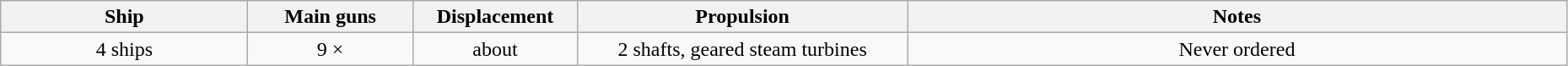<table class="wikitable" style="width:98%;">
<tr valign="top"|- valign="top">
<th style="width:15%; text-align:center;">Ship</th>
<th style="width:10%; text-align:center;">Main guns</th>
<th style="width:10%; text-align:center;">Displacement</th>
<th style="width:20%; text-align:center;">Propulsion</th>
<th style="width:40%; text-align:center;">Notes</th>
</tr>
<tr valign="center">
<td align= center>4 ships</td>
<td style="text-align:center;">9 × </td>
<td style="text-align:center;">about </td>
<td align= center>2 shafts, geared steam turbines</td>
<td style="text-align:center;">Never ordered</td>
</tr>
</table>
